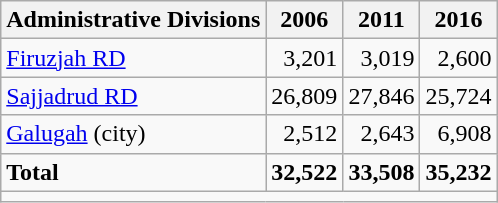<table class="wikitable">
<tr>
<th>Administrative Divisions</th>
<th>2006</th>
<th>2011</th>
<th>2016</th>
</tr>
<tr>
<td><a href='#'>Firuzjah RD</a></td>
<td style="text-align: right;">3,201</td>
<td style="text-align: right;">3,019</td>
<td style="text-align: right;">2,600</td>
</tr>
<tr>
<td><a href='#'>Sajjadrud RD</a></td>
<td style="text-align: right;">26,809</td>
<td style="text-align: right;">27,846</td>
<td style="text-align: right;">25,724</td>
</tr>
<tr>
<td><a href='#'>Galugah</a> (city)</td>
<td style="text-align: right;">2,512</td>
<td style="text-align: right;">2,643</td>
<td style="text-align: right;">6,908</td>
</tr>
<tr>
<td><strong>Total</strong></td>
<td style="text-align: right;"><strong>32,522</strong></td>
<td style="text-align: right;"><strong>33,508</strong></td>
<td style="text-align: right;"><strong>35,232</strong></td>
</tr>
<tr>
<td colspan=4></td>
</tr>
</table>
